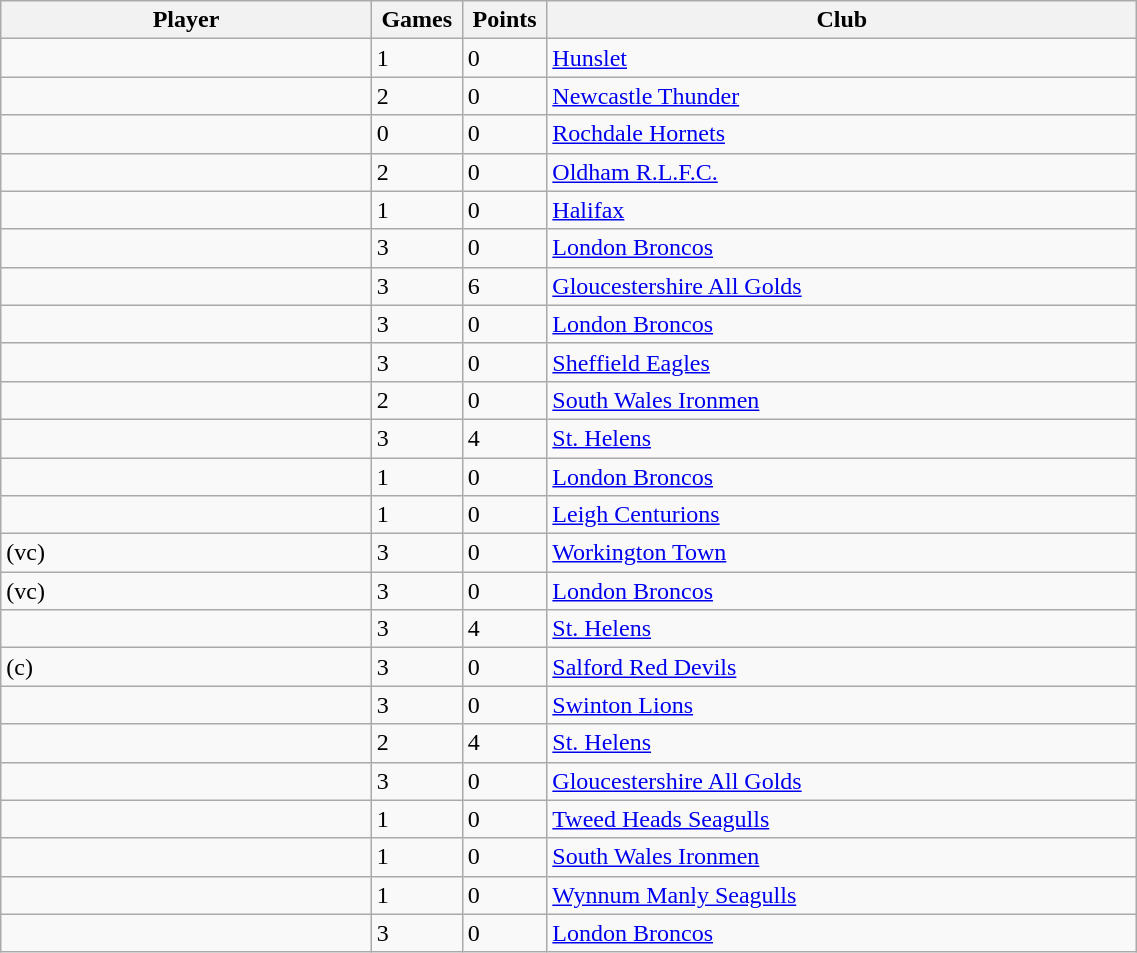<table class="wikitable sortable" style="width:60%;text-align:left">
<tr>
<th width=27%>Player</th>
<th width=4%>Games</th>
<th width=4%>Points</th>
<th width=43%>Club</th>
</tr>
<tr>
<td></td>
<td>1</td>
<td>0</td>
<td> <a href='#'>Hunslet</a></td>
</tr>
<tr>
<td></td>
<td>2</td>
<td>0</td>
<td> <a href='#'>Newcastle Thunder</a></td>
</tr>
<tr>
<td></td>
<td>0</td>
<td>0</td>
<td> <a href='#'>Rochdale Hornets</a></td>
</tr>
<tr>
<td></td>
<td>2</td>
<td>0</td>
<td> <a href='#'>Oldham R.L.F.C.</a></td>
</tr>
<tr>
<td></td>
<td>1</td>
<td>0</td>
<td> <a href='#'>Halifax</a></td>
</tr>
<tr>
<td></td>
<td>3</td>
<td>0</td>
<td> <a href='#'>London Broncos</a></td>
</tr>
<tr>
<td></td>
<td>3</td>
<td>6</td>
<td> <a href='#'>Gloucestershire All Golds</a></td>
</tr>
<tr>
<td></td>
<td>3</td>
<td>0</td>
<td> <a href='#'>London Broncos</a></td>
</tr>
<tr>
<td></td>
<td>3</td>
<td>0</td>
<td> <a href='#'>Sheffield Eagles</a></td>
</tr>
<tr>
<td></td>
<td>2</td>
<td>0</td>
<td> <a href='#'>South Wales Ironmen</a></td>
</tr>
<tr>
<td></td>
<td>3</td>
<td>4</td>
<td> <a href='#'>St. Helens</a></td>
</tr>
<tr>
<td></td>
<td>1</td>
<td>0</td>
<td> <a href='#'>London Broncos</a></td>
</tr>
<tr>
<td></td>
<td>1</td>
<td>0</td>
<td> <a href='#'>Leigh Centurions</a></td>
</tr>
<tr>
<td> (vc)</td>
<td>3</td>
<td>0</td>
<td> <a href='#'>Workington Town</a></td>
</tr>
<tr>
<td> (vc)</td>
<td>3</td>
<td>0</td>
<td> <a href='#'>London Broncos</a></td>
</tr>
<tr>
<td></td>
<td>3</td>
<td>4</td>
<td> <a href='#'>St. Helens</a></td>
</tr>
<tr>
<td> (c)</td>
<td>3</td>
<td>0</td>
<td> <a href='#'>Salford Red Devils</a></td>
</tr>
<tr>
<td></td>
<td>3</td>
<td>0</td>
<td> <a href='#'>Swinton Lions</a></td>
</tr>
<tr>
<td></td>
<td>2</td>
<td>4</td>
<td> <a href='#'>St. Helens</a></td>
</tr>
<tr>
<td></td>
<td>3</td>
<td>0</td>
<td> <a href='#'>Gloucestershire All Golds</a></td>
</tr>
<tr>
<td></td>
<td>1</td>
<td>0</td>
<td> <a href='#'>Tweed Heads Seagulls</a></td>
</tr>
<tr>
<td></td>
<td>1</td>
<td>0</td>
<td> <a href='#'>South Wales Ironmen</a></td>
</tr>
<tr>
<td></td>
<td>1</td>
<td>0</td>
<td> <a href='#'>Wynnum Manly Seagulls</a></td>
</tr>
<tr>
<td></td>
<td>3</td>
<td>0</td>
<td> <a href='#'>London Broncos</a></td>
</tr>
</table>
